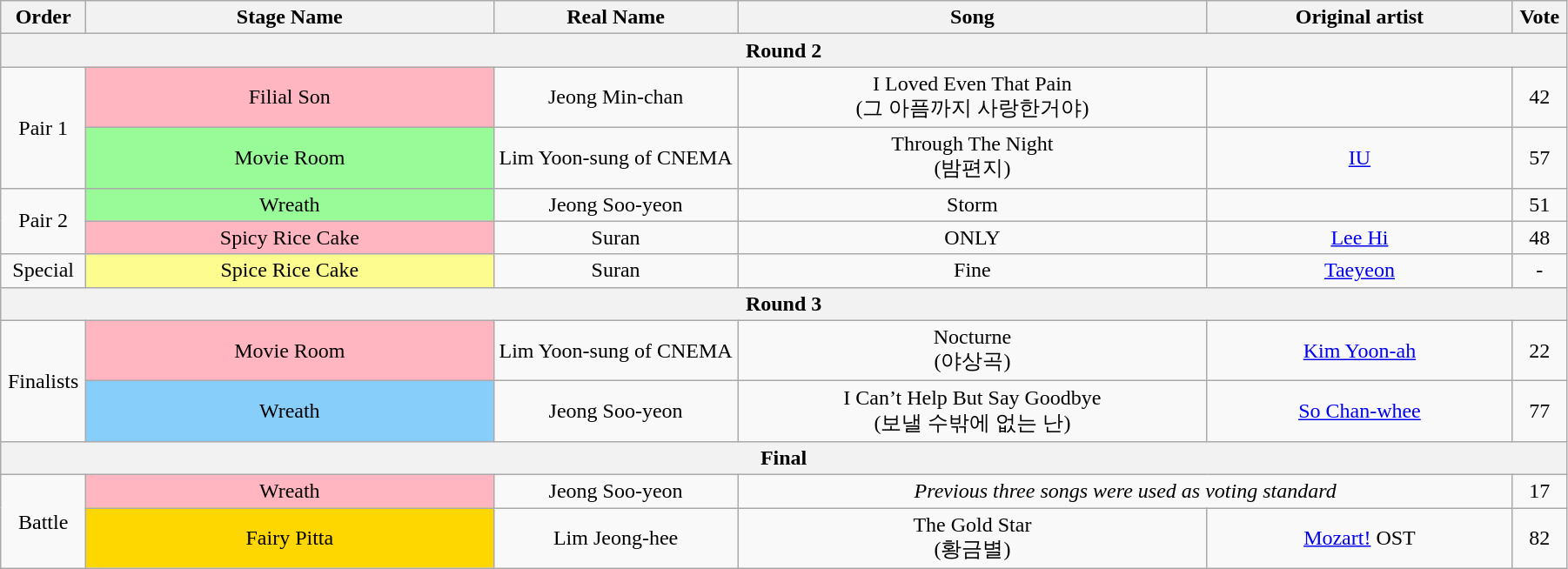<table class="wikitable" style="text-align:center; width:95%;">
<tr>
<th style="width:1%">Order</th>
<th style="width:20%;">Stage Name</th>
<th style="width:12%">Real Name</th>
<th style="width:23%;">Song</th>
<th style="width:15%;">Original artist</th>
<th style="width:1%;">Vote</th>
</tr>
<tr>
<th colspan=6>Round 2</th>
</tr>
<tr>
<td rowspan=2>Pair 1</td>
<td bgcolor="lightpink">Filial Son</td>
<td>Jeong Min-chan</td>
<td>I Loved Even That Pain<br>(그 아픔까지 사랑한거야)</td>
<td></td>
<td>42</td>
</tr>
<tr>
<td bgcolor="palegreen">Movie Room</td>
<td>Lim Yoon-sung of CNEMA</td>
<td>Through The Night<br>(밤편지)</td>
<td><a href='#'>IU</a></td>
<td>57</td>
</tr>
<tr>
<td rowspan=2>Pair 2</td>
<td bgcolor="palegreen">Wreath</td>
<td>Jeong Soo-yeon</td>
<td>Storm</td>
<td></td>
<td>51</td>
</tr>
<tr>
<td bgcolor="lightpink">Spicy Rice Cake</td>
<td>Suran</td>
<td>ONLY</td>
<td><a href='#'>Lee Hi</a></td>
<td>48</td>
</tr>
<tr>
<td>Special</td>
<td bgcolor="#FDFC8F">Spice Rice Cake</td>
<td>Suran</td>
<td>Fine</td>
<td><a href='#'>Taeyeon</a></td>
<td>-</td>
</tr>
<tr>
<th colspan=6>Round 3</th>
</tr>
<tr>
<td rowspan=2>Finalists</td>
<td bgcolor="lightpink">Movie Room</td>
<td>Lim Yoon-sung of CNEMA</td>
<td>Nocturne<br>(야상곡)</td>
<td><a href='#'>Kim Yoon-ah</a></td>
<td>22</td>
</tr>
<tr>
<td bgcolor="lightskyblue">Wreath</td>
<td>Jeong Soo-yeon</td>
<td>I Can’t Help But Say Goodbye<br>(보낼 수밖에 없는 난)</td>
<td><a href='#'>So Chan-whee</a></td>
<td>77</td>
</tr>
<tr>
<th colspan=6>Final</th>
</tr>
<tr>
<td rowspan=2>Battle</td>
<td bgcolor="lightpink">Wreath</td>
<td>Jeong Soo-yeon</td>
<td colspan=2><em>Previous three songs were used as voting standard</em></td>
<td>17</td>
</tr>
<tr>
<td bgcolor="gold">Fairy Pitta</td>
<td>Lim Jeong-hee</td>
<td>The Gold Star<br>(황금별)</td>
<td><a href='#'>Mozart!</a> OST</td>
<td>82</td>
</tr>
</table>
